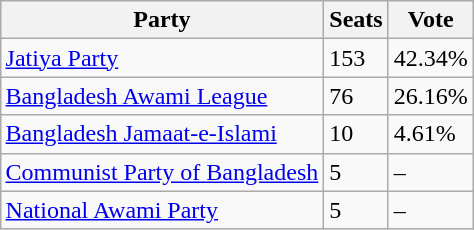<table class="wikitable sortable" style="float: right; margin-right:10px">
<tr>
<th>Party</th>
<th>Seats</th>
<th>Vote</th>
</tr>
<tr>
<td><a href='#'>Jatiya Party</a></td>
<td>153</td>
<td>42.34%</td>
</tr>
<tr>
<td><a href='#'>Bangladesh Awami League</a></td>
<td>76</td>
<td>26.16%</td>
</tr>
<tr>
<td><a href='#'>Bangladesh Jamaat-e-Islami</a></td>
<td>10</td>
<td>4.61%</td>
</tr>
<tr>
<td><a href='#'>Communist Party of Bangladesh</a></td>
<td>5</td>
<td>–</td>
</tr>
<tr>
<td><a href='#'>National Awami Party</a></td>
<td>5</td>
<td>–</td>
</tr>
</table>
